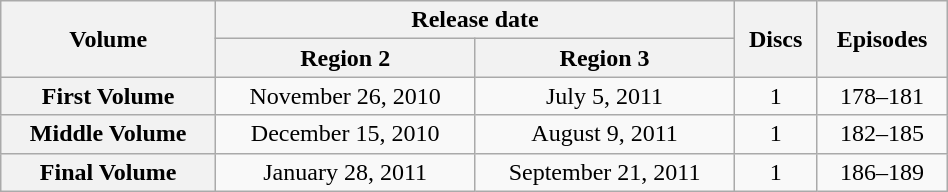<table class="wikitable" style="width: 50%; text-align: center;">
<tr>
<th rowspan=2>Volume</th>
<th colspan=2>Release date</th>
<th rowspan=2>Discs</th>
<th rowspan=2>Episodes</th>
</tr>
<tr>
<th>Region 2</th>
<th>Region 3</th>
</tr>
<tr>
<th>First Volume</th>
<td>November 26, 2010</td>
<td>July 5, 2011</td>
<td>1</td>
<td>178–181</td>
</tr>
<tr>
<th>Middle Volume</th>
<td>December 15, 2010</td>
<td>August 9, 2011</td>
<td>1</td>
<td>182–185</td>
</tr>
<tr>
<th>Final Volume</th>
<td>January 28, 2011</td>
<td>September 21, 2011</td>
<td>1</td>
<td>186–189</td>
</tr>
</table>
